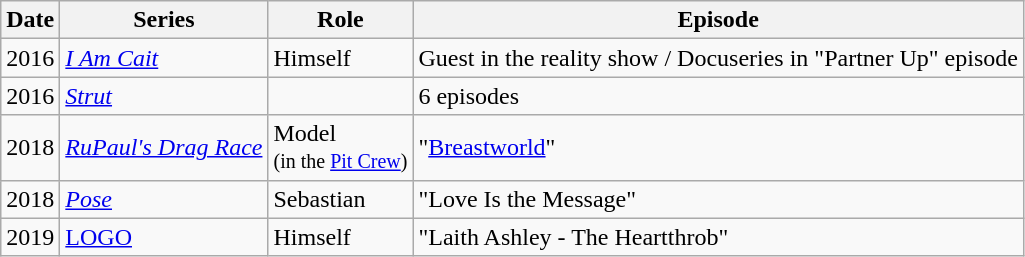<table class="wikitable sortable">
<tr>
<th>Date</th>
<th>Series</th>
<th>Role</th>
<th>Episode</th>
</tr>
<tr>
<td>2016</td>
<td><em><a href='#'>I Am Cait</a></em></td>
<td>Himself</td>
<td>Guest in the reality show / Docuseries in "Partner Up" episode</td>
</tr>
<tr>
<td>2016</td>
<td><em><a href='#'>Strut</a></em></td>
<td></td>
<td>6 episodes</td>
</tr>
<tr>
<td>2018</td>
<td><em><a href='#'>RuPaul's Drag Race</a></em></td>
<td>Model <br><small>(in the <a href='#'>Pit Crew</a>)</small></td>
<td>"<a href='#'>Breastworld</a>"</td>
</tr>
<tr>
<td>2018</td>
<td><em><a href='#'>Pose</a></em></td>
<td>Sebastian</td>
<td>"Love Is the Message"</td>
</tr>
<tr>
<td>2019</td>
<td><a href='#'>LOGO</a></td>
<td>Himself</td>
<td>"Laith Ashley - The Heartthrob"</td>
</tr>
</table>
